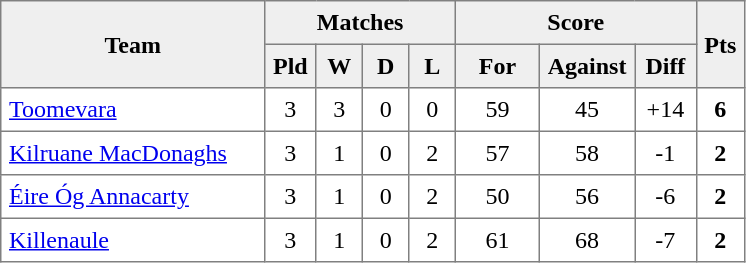<table style=border-collapse:collapse border=1 cellspacing=0 cellpadding=5>
<tr align=center bgcolor=#efefef>
<th rowspan=2 width=165>Team</th>
<th colspan=4>Matches</th>
<th colspan=3>Score</th>
<th rowspan=2width=20>Pts</th>
</tr>
<tr align=center bgcolor=#efefef>
<th width=20>Pld</th>
<th width=20>W</th>
<th width=20>D</th>
<th width=20>L</th>
<th width=45>For</th>
<th width=45>Against</th>
<th width=30>Diff</th>
</tr>
<tr align=center>
<td style="text-align:left;"><a href='#'>Toomevara</a></td>
<td>3</td>
<td>3</td>
<td>0</td>
<td>0</td>
<td>59</td>
<td>45</td>
<td>+14</td>
<td><strong>6</strong></td>
</tr>
<tr align=center>
<td style="text-align:left;"><a href='#'>Kilruane MacDonaghs</a></td>
<td>3</td>
<td>1</td>
<td>0</td>
<td>2</td>
<td>57</td>
<td>58</td>
<td>-1</td>
<td><strong>2</strong></td>
</tr>
<tr align=center>
<td style="text-align:left;"><a href='#'>Éire Óg Annacarty</a></td>
<td>3</td>
<td>1</td>
<td>0</td>
<td>2</td>
<td>50</td>
<td>56</td>
<td>-6</td>
<td><strong>2</strong></td>
</tr>
<tr align=center>
<td style="text-align:left;"><a href='#'>Killenaule</a></td>
<td>3</td>
<td>1</td>
<td>0</td>
<td>2</td>
<td>61</td>
<td>68</td>
<td>-7</td>
<td><strong>2</strong></td>
</tr>
</table>
